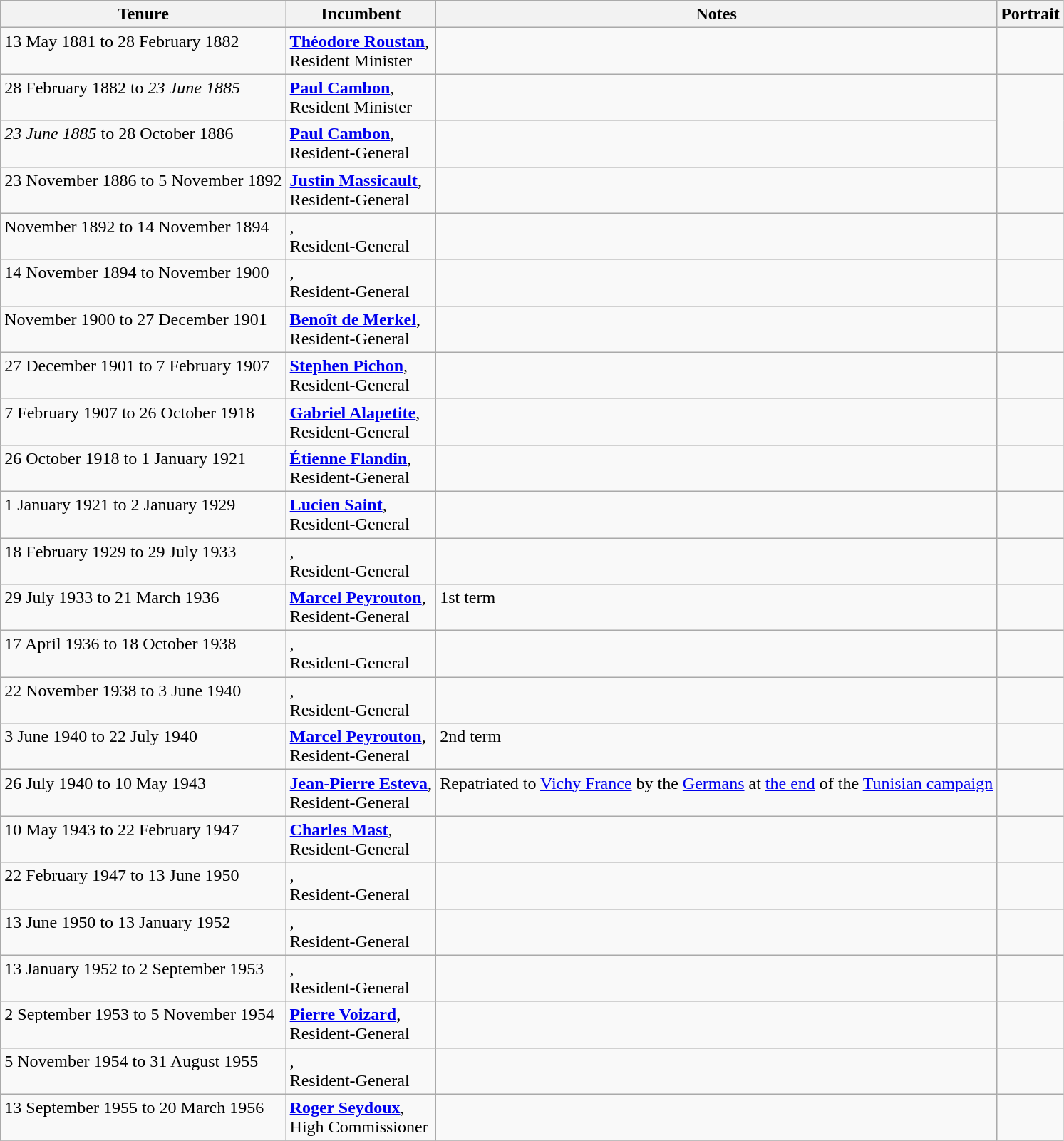<table class="wikitable">
<tr align=left>
<th>Tenure</th>
<th>Incumbent</th>
<th>Notes</th>
<th width=50px>Portrait</th>
</tr>
<tr valign=top>
<td>13 May 1881 to 28 February 1882</td>
<td><strong><a href='#'>Théodore Roustan</a></strong>, <br>Resident Minister</td>
<td></td>
<td></td>
</tr>
<tr valign=top>
<td>28 February 1882 to <em>23 June 1885</em></td>
<td><strong><a href='#'>Paul Cambon</a></strong>, <br>Resident Minister</td>
<td></td>
<td rowspan="2"></td>
</tr>
<tr valign=top>
<td><em>23 June 1885</em> to 28 October 1886</td>
<td><strong><a href='#'>Paul Cambon</a></strong>, <br>Resident-General</td>
<td></td>
</tr>
<tr valign=top>
<td>23 November 1886 to 5 November 1892</td>
<td><strong><a href='#'>Justin Massicault</a></strong>, <br>Resident-General</td>
<td></td>
<td></td>
</tr>
<tr valign=top>
<td>November 1892 to 14 November 1894</td>
<td><strong></strong>, <br>Resident-General</td>
<td></td>
<td></td>
</tr>
<tr valign=top>
<td>14 November 1894 to November 1900</td>
<td><strong></strong>, <br>Resident-General</td>
<td></td>
<td></td>
</tr>
<tr valign=top>
<td>November 1900 to 27 December 1901</td>
<td><strong><a href='#'>Benoît de Merkel</a></strong>, <br>Resident-General</td>
<td></td>
<td></td>
</tr>
<tr valign=top>
<td>27 December 1901 to 7 February 1907</td>
<td><strong><a href='#'>Stephen Pichon</a></strong>, <br>Resident-General</td>
<td></td>
<td></td>
</tr>
<tr valign=top>
<td>7 February 1907 to 26 October 1918</td>
<td><strong><a href='#'>Gabriel Alapetite</a></strong>, <br>Resident-General</td>
<td></td>
<td></td>
</tr>
<tr valign=top>
<td>26 October 1918 to 1 January 1921</td>
<td><strong><a href='#'>Étienne Flandin</a></strong>, <br>Resident-General</td>
<td></td>
<td></td>
</tr>
<tr valign=top>
<td>1 January 1921 to 2 January 1929</td>
<td><strong><a href='#'>Lucien Saint</a></strong>, <br>Resident-General</td>
<td></td>
<td></td>
</tr>
<tr valign=top>
<td>18 February 1929 to 29 July 1933</td>
<td><strong></strong>, <br>Resident-General</td>
<td></td>
<td></td>
</tr>
<tr valign=top>
<td>29 July 1933 to 21 March 1936</td>
<td><strong><a href='#'>Marcel Peyrouton</a></strong>, <br>Resident-General</td>
<td>1st term</td>
<td></td>
</tr>
<tr valign=top>
<td>17 April 1936 to 18 October 1938</td>
<td><strong></strong>, <br>Resident-General</td>
<td></td>
<td></td>
</tr>
<tr valign=top>
<td>22 November 1938 to 3 June 1940</td>
<td><strong></strong>, <br>Resident-General</td>
<td></td>
<td></td>
</tr>
<tr valign=top>
<td>3 June 1940 to 22 July 1940</td>
<td><strong><a href='#'>Marcel Peyrouton</a></strong>, <br>Resident-General</td>
<td>2nd term</td>
<td></td>
</tr>
<tr valign=top>
<td>26 July 1940 to 10 May 1943</td>
<td><strong><a href='#'>Jean-Pierre Esteva</a></strong>, <br>Resident-General</td>
<td>Repatriated to <a href='#'>Vichy France</a> by the <a href='#'>Germans</a> at <a href='#'>the end</a> of the <a href='#'>Tunisian campaign</a></td>
<td></td>
</tr>
<tr valign=top>
<td>10 May 1943 to 22 February 1947</td>
<td><strong><a href='#'>Charles Mast</a></strong>, <br>Resident-General</td>
<td></td>
<td></td>
</tr>
<tr valign=top>
<td>22 February 1947 to 13 June 1950</td>
<td><strong></strong>, <br>Resident-General</td>
<td></td>
<td></td>
</tr>
<tr valign=top>
<td>13 June 1950 to 13 January 1952</td>
<td><strong></strong>, <br>Resident-General</td>
<td></td>
<td></td>
</tr>
<tr valign=top>
<td>13 January 1952 to 2 September 1953</td>
<td><strong></strong>, <br>Resident-General</td>
<td></td>
<td></td>
</tr>
<tr valign=top>
<td>2 September 1953 to 5 November 1954</td>
<td><strong><a href='#'>Pierre Voizard</a></strong>, <br>Resident-General</td>
<td></td>
<td></td>
</tr>
<tr valign=top>
<td>5 November 1954 to 31 August 1955</td>
<td><strong></strong>, <br>Resident-General</td>
<td></td>
<td></td>
</tr>
<tr valign=top>
<td>13 September 1955 to 20 March 1956</td>
<td><strong><a href='#'>Roger Seydoux</a></strong>, <br>High Commissioner</td>
<td></td>
<td></td>
</tr>
<tr valign=top>
</tr>
</table>
